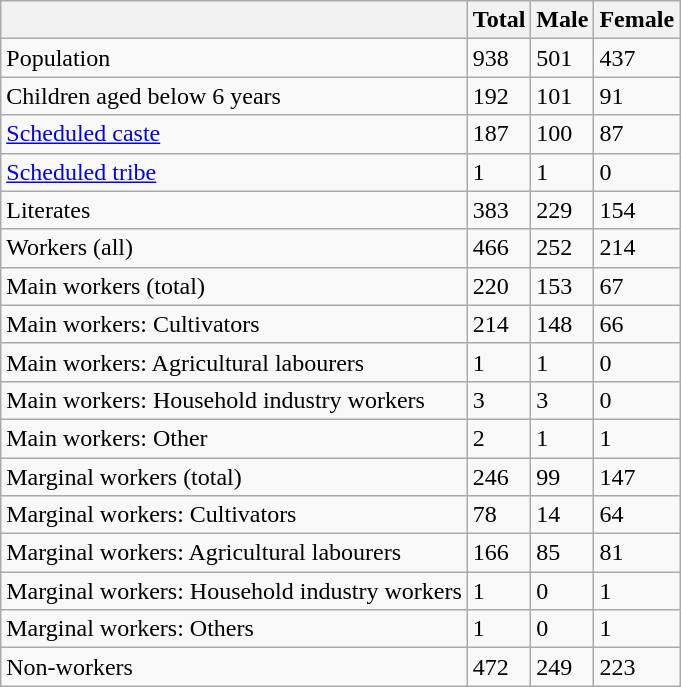<table class="wikitable sortable">
<tr>
<th></th>
<th>Total</th>
<th>Male</th>
<th>Female</th>
</tr>
<tr>
<td>Population</td>
<td>938</td>
<td>501</td>
<td>437</td>
</tr>
<tr>
<td>Children aged below 6 years</td>
<td>192</td>
<td>101</td>
<td>91</td>
</tr>
<tr>
<td><a href='#'>Scheduled caste</a></td>
<td>187</td>
<td>100</td>
<td>87</td>
</tr>
<tr>
<td><a href='#'>Scheduled tribe</a></td>
<td>1</td>
<td>1</td>
<td>0</td>
</tr>
<tr>
<td>Literates</td>
<td>383</td>
<td>229</td>
<td>154</td>
</tr>
<tr>
<td>Workers (all)</td>
<td>466</td>
<td>252</td>
<td>214</td>
</tr>
<tr>
<td>Main workers (total)</td>
<td>220</td>
<td>153</td>
<td>67</td>
</tr>
<tr>
<td>Main workers: Cultivators</td>
<td>214</td>
<td>148</td>
<td>66</td>
</tr>
<tr>
<td>Main workers: Agricultural labourers</td>
<td>1</td>
<td>1</td>
<td>0</td>
</tr>
<tr>
<td>Main workers: Household industry workers</td>
<td>3</td>
<td>3</td>
<td>0</td>
</tr>
<tr>
<td>Main workers: Other</td>
<td>2</td>
<td>1</td>
<td>1</td>
</tr>
<tr>
<td>Marginal workers (total)</td>
<td>246</td>
<td>99</td>
<td>147</td>
</tr>
<tr>
<td>Marginal workers: Cultivators</td>
<td>78</td>
<td>14</td>
<td>64</td>
</tr>
<tr>
<td>Marginal workers: Agricultural labourers</td>
<td>166</td>
<td>85</td>
<td>81</td>
</tr>
<tr>
<td>Marginal workers: Household industry workers</td>
<td>1</td>
<td>0</td>
<td>1</td>
</tr>
<tr>
<td>Marginal workers: Others</td>
<td>1</td>
<td>0</td>
<td>1</td>
</tr>
<tr>
<td>Non-workers</td>
<td>472</td>
<td>249</td>
<td>223</td>
</tr>
</table>
